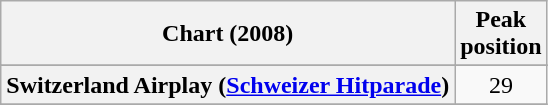<table class="wikitable sortable plainrowheaders" style="text-align:center">
<tr>
<th scope="col">Chart (2008)</th>
<th scope="col">Peak<br>position</th>
</tr>
<tr>
</tr>
<tr>
<th scope="row">Switzerland Airplay (<a href='#'>Schweizer Hitparade</a>)</th>
<td>29</td>
</tr>
<tr>
</tr>
</table>
